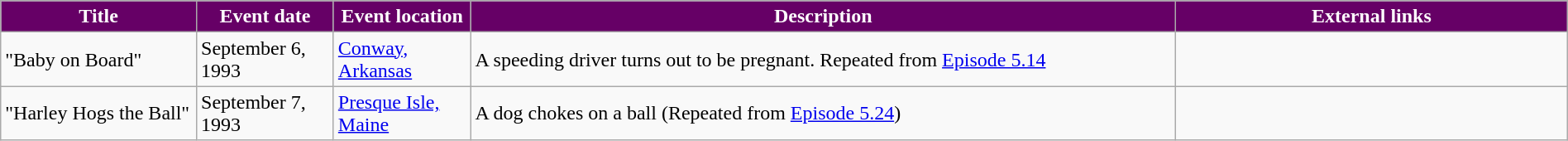<table class="wikitable" style="width: 100%;">
<tr>
<th style="background: #660066; color: #FFFFFF; width: 10%;">Title</th>
<th style="background: #660066; color: #FFFFFF; width: 7%;">Event date</th>
<th style="background: #660066; color: #FFFFFF; width: 7%;">Event location</th>
<th style="background: #660066; color: #FFFFFF; width: 36%;">Description</th>
<th style="background: #660066; color: #FFFFFF; width: 20%;">External links</th>
</tr>
<tr>
<td>"Baby on Board"</td>
<td>September 6, 1993</td>
<td><a href='#'>Conway, Arkansas</a></td>
<td>A speeding driver turns out to be pregnant. Repeated from <a href='#'>Episode 5.14</a></td>
<td></td>
</tr>
<tr>
<td>"Harley Hogs the Ball"</td>
<td>September 7, 1993</td>
<td><a href='#'>Presque Isle, Maine</a></td>
<td>A dog chokes on a ball (Repeated from <a href='#'>Episode 5.24</a>)</td>
<td></td>
</tr>
</table>
